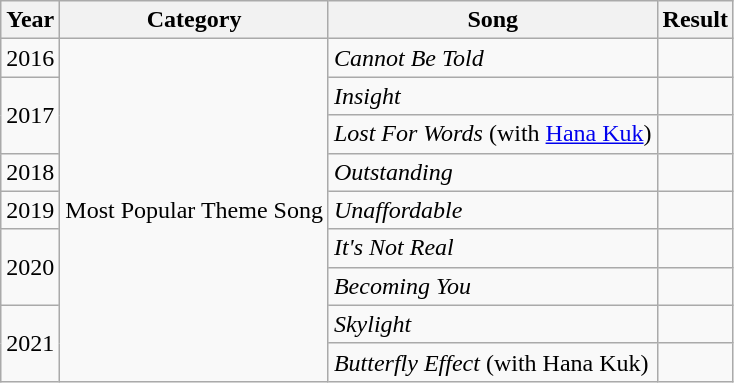<table class="wikitable sortable">
<tr>
<th>Year</th>
<th>Category</th>
<th>Song</th>
<th>Result</th>
</tr>
<tr>
<td>2016</td>
<td rowspan=9>Most Popular Theme Song</td>
<td><em>Cannot Be Told</em></td>
<td></td>
</tr>
<tr>
<td rowspan=2>2017</td>
<td><em>Insight</em></td>
<td></td>
</tr>
<tr>
<td><em>Lost For Words</em> (with <a href='#'>Hana Kuk</a>)</td>
<td></td>
</tr>
<tr>
<td>2018</td>
<td><em>Outstanding</em></td>
<td></td>
</tr>
<tr>
<td>2019</td>
<td><em>Unaffordable</em></td>
<td></td>
</tr>
<tr>
<td rowspan=2>2020</td>
<td><em>It's Not Real</em></td>
<td></td>
</tr>
<tr>
<td><em>Becoming You</em></td>
<td></td>
</tr>
<tr>
<td rowspan=2>2021</td>
<td><em>Skylight</em></td>
<td></td>
</tr>
<tr>
<td><em>Butterfly Effect</em> (with Hana Kuk)</td>
<td></td>
</tr>
</table>
